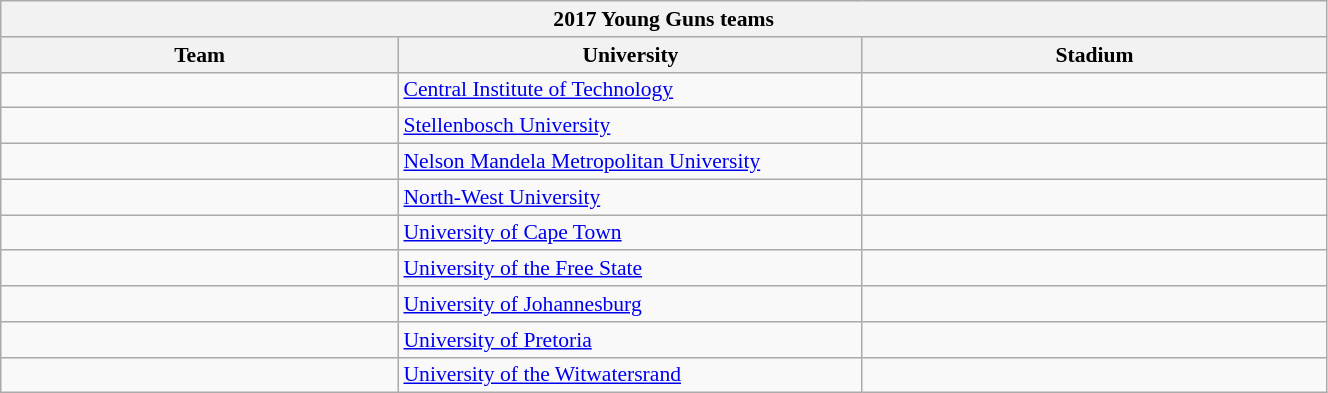<table class="wikitable sortable" style="text-align:left; font-size:90%; width:70%">
<tr>
<th colspan="100%">2017 Young Guns teams</th>
</tr>
<tr>
<th style="width:30%;">Team</th>
<th style="width:35%;">University</th>
<th style="width:35%;">Stadium</th>
</tr>
<tr>
<td></td>
<td><a href='#'>Central Institute of Technology</a></td>
<td></td>
</tr>
<tr>
<td></td>
<td><a href='#'>Stellenbosch University</a></td>
<td></td>
</tr>
<tr>
<td></td>
<td><a href='#'>Nelson Mandela Metropolitan University</a></td>
<td></td>
</tr>
<tr>
<td></td>
<td><a href='#'>North-West University</a></td>
<td></td>
</tr>
<tr>
<td></td>
<td><a href='#'>University of Cape Town</a></td>
<td></td>
</tr>
<tr>
<td></td>
<td><a href='#'>University of the Free State</a></td>
<td></td>
</tr>
<tr>
<td></td>
<td><a href='#'>University of Johannesburg</a></td>
<td></td>
</tr>
<tr>
<td></td>
<td><a href='#'>University of Pretoria</a></td>
<td></td>
</tr>
<tr>
<td></td>
<td><a href='#'>University of the Witwatersrand</a></td>
<td></td>
</tr>
</table>
